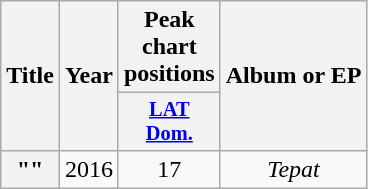<table class="wikitable plainrowheaders" style="text-align:center;">
<tr>
<th rowspan="2" scope="col">Title</th>
<th rowspan="2" scope="col">Year</th>
<th>Peak chart positions</th>
<th rowspan="2" scope="col">Album or EP</th>
</tr>
<tr>
<th scope="col" style="width:3em;font-size:85%;"><a href='#'>LAT<br>Dom.</a><br></th>
</tr>
<tr>
<th scope="row">""</th>
<td>2016</td>
<td>17</td>
<td><em>Tepat</em></td>
</tr>
</table>
